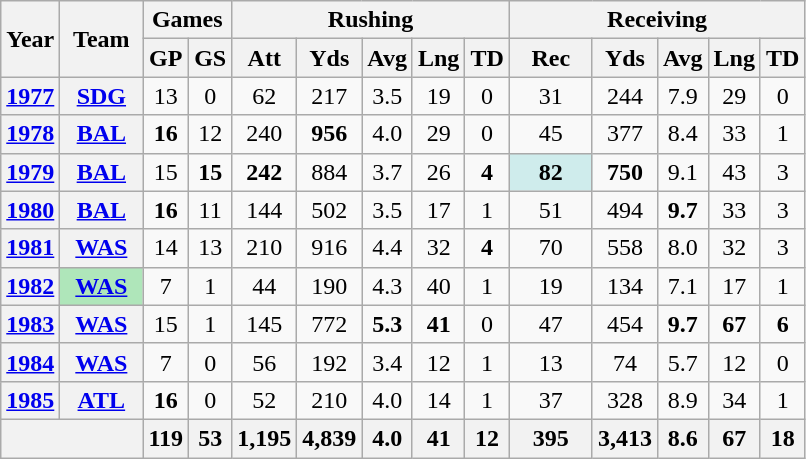<table class="wikitable" style="text-align:center;">
<tr>
<th rowspan="2">Year</th>
<th rowspan="2">Team</th>
<th colspan="2">Games</th>
<th colspan="5">Rushing</th>
<th colspan="5">Receiving</th>
</tr>
<tr>
<th>GP</th>
<th>GS</th>
<th>Att</th>
<th>Yds</th>
<th>Avg</th>
<th>Lng</th>
<th>TD</th>
<th>Rec</th>
<th>Yds</th>
<th>Avg</th>
<th>Lng</th>
<th>TD</th>
</tr>
<tr>
<th><a href='#'>1977</a></th>
<th><a href='#'>SDG</a></th>
<td>13</td>
<td>0</td>
<td>62</td>
<td>217</td>
<td>3.5</td>
<td>19</td>
<td>0</td>
<td>31</td>
<td>244</td>
<td>7.9</td>
<td>29</td>
<td>0</td>
</tr>
<tr>
<th><a href='#'>1978</a></th>
<th><a href='#'>BAL</a></th>
<td><strong>16</strong></td>
<td>12</td>
<td>240</td>
<td><strong>956</strong></td>
<td>4.0</td>
<td>29</td>
<td>0</td>
<td>45</td>
<td>377</td>
<td>8.4</td>
<td>33</td>
<td>1</td>
</tr>
<tr>
<th><a href='#'>1979</a></th>
<th><a href='#'>BAL</a></th>
<td>15</td>
<td><strong>15</strong></td>
<td><strong>242</strong></td>
<td>884</td>
<td>3.7</td>
<td>26</td>
<td><strong>4</strong></td>
<td style="background:#cfecec; width:3em;"><strong>82</strong></td>
<td><strong>750</strong></td>
<td>9.1</td>
<td>43</td>
<td>3</td>
</tr>
<tr>
<th><a href='#'>1980</a></th>
<th><a href='#'>BAL</a></th>
<td><strong>16</strong></td>
<td>11</td>
<td>144</td>
<td>502</td>
<td>3.5</td>
<td>17</td>
<td>1</td>
<td>51</td>
<td>494</td>
<td><strong>9.7</strong></td>
<td>33</td>
<td>3</td>
</tr>
<tr>
<th><a href='#'>1981</a></th>
<th><a href='#'>WAS</a></th>
<td>14</td>
<td>13</td>
<td>210</td>
<td>916</td>
<td>4.4</td>
<td>32</td>
<td><strong>4</strong></td>
<td>70</td>
<td>558</td>
<td>8.0</td>
<td>32</td>
<td>3</td>
</tr>
<tr>
<th><a href='#'>1982</a></th>
<th style="background:#afe6ba; width:3em;"><a href='#'>WAS</a></th>
<td>7</td>
<td>1</td>
<td>44</td>
<td>190</td>
<td>4.3</td>
<td>40</td>
<td>1</td>
<td>19</td>
<td>134</td>
<td>7.1</td>
<td>17</td>
<td>1</td>
</tr>
<tr>
<th><a href='#'>1983</a></th>
<th><a href='#'>WAS</a></th>
<td>15</td>
<td>1</td>
<td>145</td>
<td>772</td>
<td><strong>5.3</strong></td>
<td><strong>41</strong></td>
<td>0</td>
<td>47</td>
<td>454</td>
<td><strong>9.7</strong></td>
<td><strong>67</strong></td>
<td><strong>6</strong></td>
</tr>
<tr>
<th><a href='#'>1984</a></th>
<th><a href='#'>WAS</a></th>
<td>7</td>
<td>0</td>
<td>56</td>
<td>192</td>
<td>3.4</td>
<td>12</td>
<td>1</td>
<td>13</td>
<td>74</td>
<td>5.7</td>
<td>12</td>
<td>0</td>
</tr>
<tr>
<th><a href='#'>1985</a></th>
<th><a href='#'>ATL</a></th>
<td><strong>16</strong></td>
<td>0</td>
<td>52</td>
<td>210</td>
<td>4.0</td>
<td>14</td>
<td>1</td>
<td>37</td>
<td>328</td>
<td>8.9</td>
<td>34</td>
<td>1</td>
</tr>
<tr>
<th colspan="2"></th>
<th>119</th>
<th>53</th>
<th>1,195</th>
<th>4,839</th>
<th>4.0</th>
<th>41</th>
<th>12</th>
<th>395</th>
<th>3,413</th>
<th>8.6</th>
<th>67</th>
<th>18</th>
</tr>
</table>
